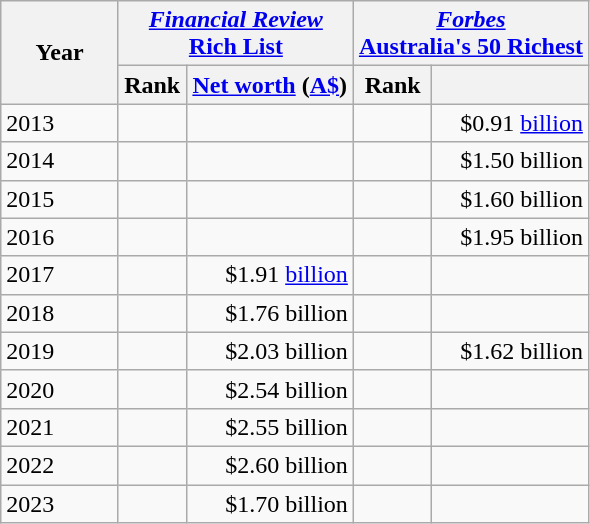<table class="wikitable">
<tr>
<th rowspan=2>Year</th>
<th colspan=2 width=40%><em><a href='#'>Financial Review</a></em><br><a href='#'>Rich List</a></th>
<th colspan=2 width=40%><em><a href='#'>Forbes</a></em><br><a href='#'>Australia's 50 Richest</a></th>
</tr>
<tr>
<th>Rank</th>
<th><a href='#'>Net worth</a> (<a href='#'>A$</a>)</th>
<th>Rank</th>
<th></th>
</tr>
<tr>
<td>2013</td>
<td align="center"></td>
<td align="right"></td>
<td align="center"></td>
<td align="right">$0.91 <a href='#'>billion</a> </td>
</tr>
<tr>
<td>2014</td>
<td align="center"></td>
<td align="right"></td>
<td align="center"></td>
<td align="right">$1.50 billion </td>
</tr>
<tr>
<td>2015</td>
<td align="center"></td>
<td align="right"></td>
<td align="center"></td>
<td align="right">$1.60 billion </td>
</tr>
<tr>
<td>2016</td>
<td align="center"></td>
<td align="right"></td>
<td align="center"></td>
<td align="right">$1.95 billion </td>
</tr>
<tr>
<td>2017</td>
<td align="center"></td>
<td align="right">$1.91 <a href='#'>billion</a></td>
<td align="center"></td>
<td align="right"></td>
</tr>
<tr>
<td>2018</td>
<td align="center"></td>
<td align="right">$1.76 billion </td>
<td align="center"></td>
<td align="right"></td>
</tr>
<tr>
<td>2019</td>
<td align="center"></td>
<td align="right">$2.03 billion </td>
<td align="center"></td>
<td align="right">$1.62 billion </td>
</tr>
<tr>
<td>2020</td>
<td align="center"></td>
<td align="right">$2.54 billion </td>
<td align="center"></td>
<td align="right"></td>
</tr>
<tr>
<td>2021</td>
<td align="center"></td>
<td align="right">$2.55 billion </td>
<td align="center"></td>
<td align="right"></td>
</tr>
<tr>
<td>2022</td>
<td align="center"></td>
<td align="right">$2.60 billion </td>
<td align="center"></td>
<td align="right"></td>
</tr>
<tr>
<td>2023</td>
<td align="center"></td>
<td align="right">$1.70 billion </td>
<td align="center"></td>
<td align="right"></td>
</tr>
</table>
